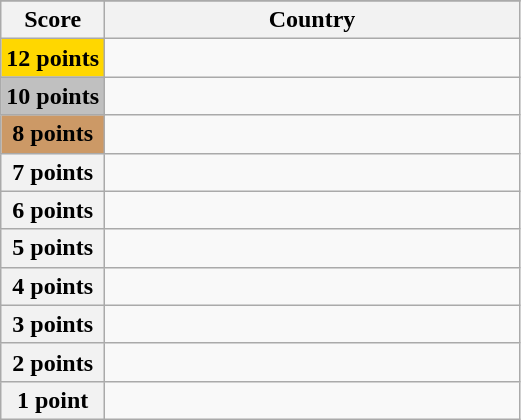<table class="wikitable">
<tr>
</tr>
<tr>
<th scope="col" width="20%">Score</th>
<th scope="col">Country</th>
</tr>
<tr>
<th scope="row" style="background:gold">12 points</th>
<td></td>
</tr>
<tr>
<th scope="row" style="background:silver">10 points</th>
<td></td>
</tr>
<tr>
<th scope="row" style="background:#CC9966">8 points</th>
<td></td>
</tr>
<tr>
<th scope="row">7 points</th>
<td></td>
</tr>
<tr>
<th scope="row">6 points</th>
<td></td>
</tr>
<tr>
<th scope="row">5 points</th>
<td></td>
</tr>
<tr>
<th scope="row">4 points</th>
<td></td>
</tr>
<tr>
<th scope="row">3 points</th>
<td></td>
</tr>
<tr>
<th scope="row">2 points</th>
<td></td>
</tr>
<tr>
<th scope="row">1 point</th>
<td></td>
</tr>
</table>
